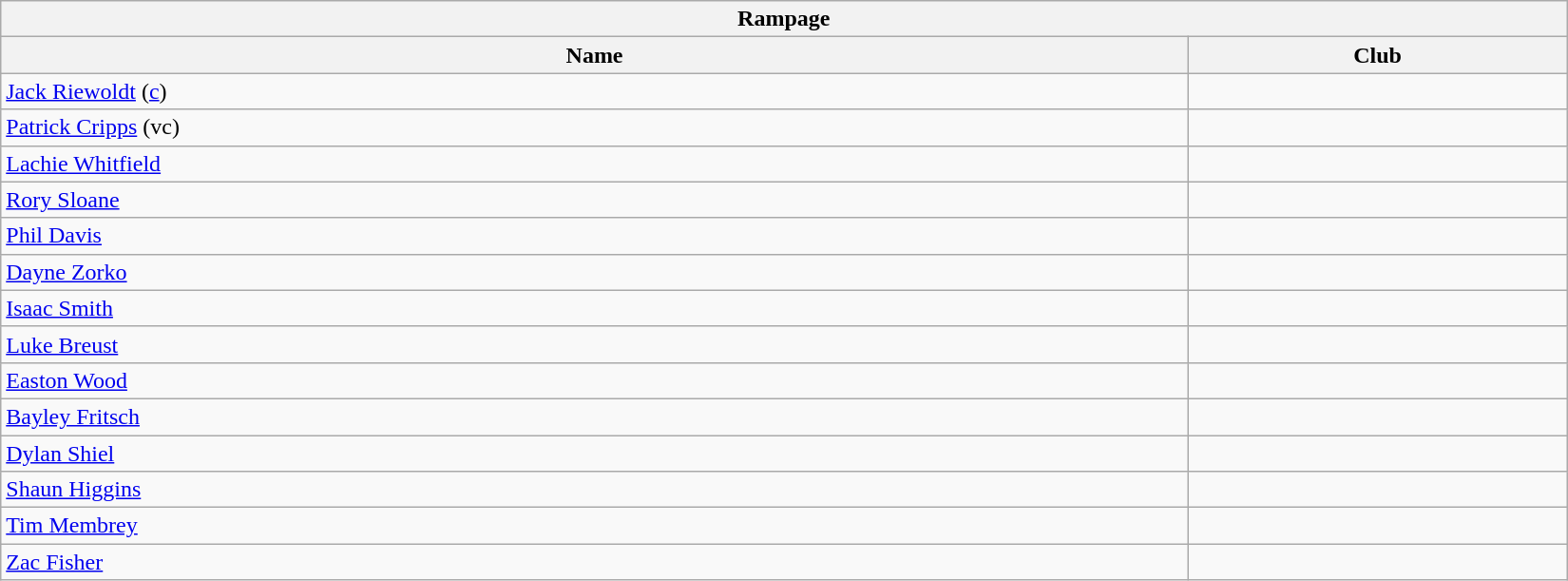<table align="center" class="wikitable" style="width:87%;">
<tr>
<th colspan="2"> <strong>Rampage</strong></th>
</tr>
<tr>
<th>Name</th>
<th>Club</th>
</tr>
<tr>
<td><a href='#'>Jack Riewoldt</a> (<a href='#'>c</a>)</td>
<td></td>
</tr>
<tr>
<td><a href='#'>Patrick Cripps</a> (vc)</td>
<td></td>
</tr>
<tr>
<td><a href='#'>Lachie Whitfield</a></td>
<td></td>
</tr>
<tr>
<td><a href='#'>Rory Sloane</a></td>
<td></td>
</tr>
<tr>
<td><a href='#'>Phil Davis</a></td>
<td></td>
</tr>
<tr>
<td><a href='#'>Dayne Zorko</a></td>
<td></td>
</tr>
<tr>
<td><a href='#'>Isaac Smith</a></td>
<td></td>
</tr>
<tr>
<td><a href='#'>Luke Breust</a></td>
<td></td>
</tr>
<tr>
<td><a href='#'>Easton Wood</a></td>
<td></td>
</tr>
<tr>
<td><a href='#'>Bayley Fritsch</a></td>
<td></td>
</tr>
<tr>
<td><a href='#'>Dylan Shiel</a></td>
<td></td>
</tr>
<tr>
<td><a href='#'>Shaun Higgins</a></td>
<td></td>
</tr>
<tr>
<td><a href='#'>Tim Membrey</a></td>
<td></td>
</tr>
<tr>
<td><a href='#'>Zac Fisher</a></td>
<td></td>
</tr>
</table>
